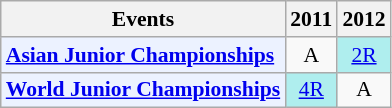<table class="wikitable" style="font-size: 90%; text-align:center">
<tr>
<th>Events</th>
<th>2011</th>
<th>2012</th>
</tr>
<tr>
<td bgcolor="#ECF2FF"; align="left"><strong><a href='#'>Asian Junior Championships</a></strong></td>
<td>A</td>
<td bgcolor=AFEEEE><a href='#'>2R</a></td>
</tr>
<tr>
<td bgcolor="#ECF2FF"; align="left"><strong><a href='#'>World Junior Championships</a></strong></td>
<td bgcolor=AFEEEE><a href='#'>4R</a></td>
<td>A</td>
</tr>
</table>
